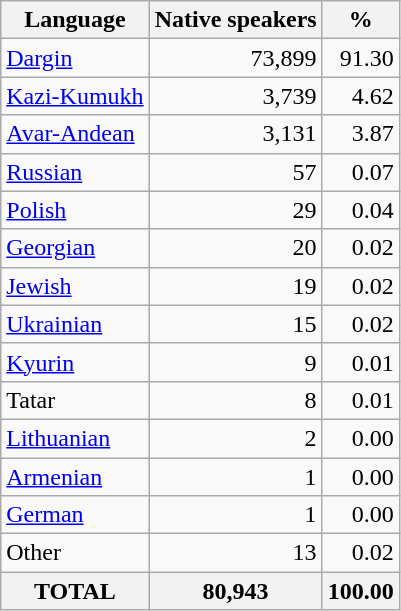<table class="wikitable sortable">
<tr>
<th>Language</th>
<th>Native speakers</th>
<th>%</th>
</tr>
<tr>
<td><a href='#'>Dargin</a></td>
<td align="right">73,899</td>
<td align="right">91.30</td>
</tr>
<tr>
<td><a href='#'>Kazi-Kumukh</a></td>
<td align="right">3,739</td>
<td align="right">4.62</td>
</tr>
<tr>
<td><a href='#'>Avar-Andean</a></td>
<td align="right">3,131</td>
<td align="right">3.87</td>
</tr>
<tr>
<td><a href='#'>Russian</a></td>
<td align="right">57</td>
<td align="right">0.07</td>
</tr>
<tr>
<td><a href='#'>Polish</a></td>
<td align="right">29</td>
<td align="right">0.04</td>
</tr>
<tr>
<td><a href='#'>Georgian</a></td>
<td align="right">20</td>
<td align="right">0.02</td>
</tr>
<tr>
<td><a href='#'>Jewish</a></td>
<td align="right">19</td>
<td align="right">0.02</td>
</tr>
<tr>
<td><a href='#'>Ukrainian</a></td>
<td align="right">15</td>
<td align="right">0.02</td>
</tr>
<tr>
<td><a href='#'>Kyurin</a></td>
<td align="right">9</td>
<td align="right">0.01</td>
</tr>
<tr>
<td>Tatar</td>
<td align="right">8</td>
<td align="right">0.01</td>
</tr>
<tr>
<td><a href='#'>Lithuanian</a></td>
<td align="right">2</td>
<td align="right">0.00</td>
</tr>
<tr>
<td><a href='#'>Armenian</a></td>
<td align="right">1</td>
<td align="right">0.00</td>
</tr>
<tr>
<td><a href='#'>German</a></td>
<td align="right">1</td>
<td align="right">0.00</td>
</tr>
<tr>
<td>Other</td>
<td align="right">13</td>
<td align="right">0.02</td>
</tr>
<tr>
<th>TOTAL</th>
<th>80,943</th>
<th>100.00</th>
</tr>
</table>
